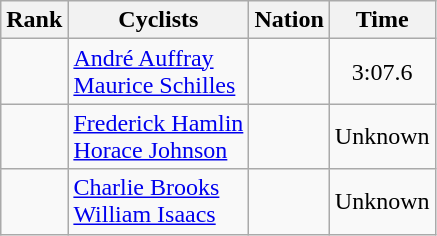<table class="wikitable sortable">
<tr>
<th>Rank</th>
<th>Cyclists</th>
<th>Nation</th>
<th>Time</th>
</tr>
<tr>
<td align=center></td>
<td><a href='#'>André Auffray</a> <br> <a href='#'>Maurice Schilles</a></td>
<td></td>
<td align=center>3:07.6</td>
</tr>
<tr>
<td align=center></td>
<td><a href='#'>Frederick Hamlin</a> <br> <a href='#'>Horace Johnson</a></td>
<td></td>
<td align=center>Unknown</td>
</tr>
<tr>
<td align=center></td>
<td><a href='#'>Charlie Brooks</a> <br> <a href='#'>William Isaacs</a></td>
<td></td>
<td align=center>Unknown</td>
</tr>
</table>
